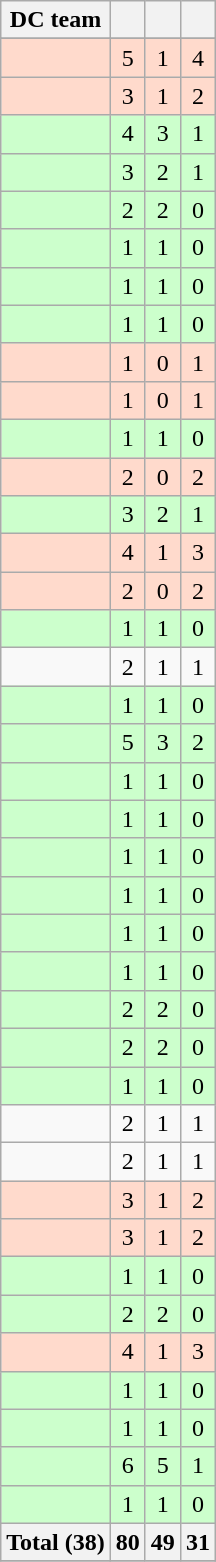<table class="wikitable sortable" style="text-align:center">
<tr>
<th>DC team</th>
<th><small></small></th>
<th><small></small></th>
<th><small></small></th>
</tr>
<tr>
</tr>
<tr bgcolor="#FFDACC">
<td align="left"></td>
<td>5</td>
<td>1</td>
<td>4</td>
</tr>
<tr bgcolor="#FFDACC">
<td align="left"></td>
<td>3</td>
<td>1</td>
<td>2</td>
</tr>
<tr bgcolor="#CCFFCC">
<td align="left"></td>
<td>4</td>
<td>3</td>
<td>1</td>
</tr>
<tr bgcolor="#CCFFCC">
<td align="left"></td>
<td>3</td>
<td>2</td>
<td>1</td>
</tr>
<tr bgcolor="#CCFFCC">
<td align="left"></td>
<td>2</td>
<td>2</td>
<td>0</td>
</tr>
<tr bgcolor="#CCFFCC">
<td align="left"></td>
<td>1</td>
<td>1</td>
<td>0</td>
</tr>
<tr bgcolor="#CCFFCC">
<td align="left"></td>
<td>1</td>
<td>1</td>
<td>0</td>
</tr>
<tr bgcolor="#CCFFCC">
<td align="left"></td>
<td>1</td>
<td>1</td>
<td>0</td>
</tr>
<tr bgcolor="#FFDACC">
<td align="left"></td>
<td>1</td>
<td>0</td>
<td>1</td>
</tr>
<tr bgcolor="#FFDACC">
<td align="left"></td>
<td>1</td>
<td>0</td>
<td>1</td>
</tr>
<tr bgcolor="#CCFFCC">
<td align="left"></td>
<td>1</td>
<td>1</td>
<td>0</td>
</tr>
<tr bgcolor="#FFDACC">
<td align="left"></td>
<td>2</td>
<td>0</td>
<td>2</td>
</tr>
<tr bgcolor="#CCFFCC">
<td align="left"></td>
<td>3</td>
<td>2</td>
<td>1</td>
</tr>
<tr bgcolor="#FFDACC">
<td align="left"></td>
<td>4</td>
<td>1</td>
<td>3</td>
</tr>
<tr bgcolor="#FFDACC">
<td align="left"></td>
<td>2</td>
<td>0</td>
<td>2</td>
</tr>
<tr bgcolor="#CCFFCC">
<td align="left"></td>
<td>1</td>
<td>1</td>
<td>0</td>
</tr>
<tr>
<td align="left"></td>
<td>2</td>
<td>1</td>
<td>1</td>
</tr>
<tr bgcolor="#CCFFCC">
<td align="left"></td>
<td>1</td>
<td>1</td>
<td>0</td>
</tr>
<tr bgcolor="#CCFFCC">
<td align="left"></td>
<td>5</td>
<td>3</td>
<td>2</td>
</tr>
<tr bgcolor="#CCFFCC">
<td align="left"></td>
<td>1</td>
<td>1</td>
<td>0</td>
</tr>
<tr bgcolor="#CCFFCC">
<td align="left"></td>
<td>1</td>
<td>1</td>
<td>0</td>
</tr>
<tr bgcolor="#CCFFCC">
<td align="left"></td>
<td>1</td>
<td>1</td>
<td>0</td>
</tr>
<tr bgcolor="#CCFFCC">
<td align="left"></td>
<td>1</td>
<td>1</td>
<td>0</td>
</tr>
<tr bgcolor="#CCFFCC">
<td align="left"></td>
<td>1</td>
<td>1</td>
<td>0</td>
</tr>
<tr bgcolor="#CCFFCC">
<td align="left"></td>
<td>1</td>
<td>1</td>
<td>0</td>
</tr>
<tr bgcolor="#CCFFCC">
<td align="left"></td>
<td>2</td>
<td>2</td>
<td>0</td>
</tr>
<tr bgcolor="#CCFFCC">
<td align="left"></td>
<td>2</td>
<td>2</td>
<td>0</td>
</tr>
<tr bgcolor="#CCFFCC">
<td align="left"></td>
<td>1</td>
<td>1</td>
<td>0</td>
</tr>
<tr>
<td align="left"></td>
<td>2</td>
<td>1</td>
<td>1</td>
</tr>
<tr>
<td align="left"></td>
<td>2</td>
<td>1</td>
<td>1</td>
</tr>
<tr bgcolor="#FFDACC">
<td align="left"></td>
<td>3</td>
<td>1</td>
<td>2</td>
</tr>
<tr bgcolor="#FFDACC">
<td align="left"></td>
<td>3</td>
<td>1</td>
<td>2</td>
</tr>
<tr bgcolor="#CCFFCC">
<td align="left"></td>
<td>1</td>
<td>1</td>
<td>0</td>
</tr>
<tr bgcolor="#CCFFCC">
<td align="left"></td>
<td>2</td>
<td>2</td>
<td>0</td>
</tr>
<tr bgcolor="#FFDACC">
<td align="left"></td>
<td>4</td>
<td>1</td>
<td>3</td>
</tr>
<tr bgcolor="#CCFFCC">
<td align="left"></td>
<td>1</td>
<td>1</td>
<td>0</td>
</tr>
<tr bgcolor="#CCFFCC">
<td align="left"></td>
<td>1</td>
<td>1</td>
<td>0</td>
</tr>
<tr bgcolor="#CCFFCC">
<td align="left"></td>
<td>6</td>
<td>5</td>
<td>1</td>
</tr>
<tr bgcolor="#CCFFCC">
<td align="left"></td>
<td>1</td>
<td>1</td>
<td>0</td>
</tr>
<tr>
<th align="left">Total (38)</th>
<th>80</th>
<th>49</th>
<th>31</th>
</tr>
<tr>
</tr>
</table>
